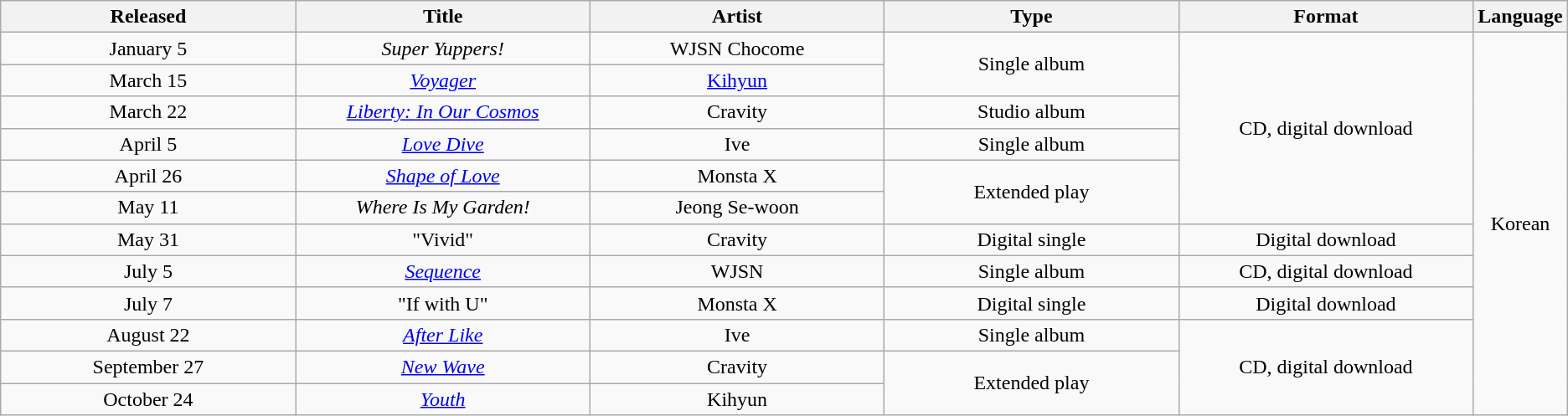<table class="wikitable" style="text-align: center;">
<tr>
<th style="width:20%;">Released</th>
<th style="width:20%;">Title</th>
<th style="width:20%;">Artist</th>
<th style="width:20%;">Type</th>
<th style="width:20%;">Format</th>
<th style="width:20%;">Language</th>
</tr>
<tr>
<td>January 5</td>
<td><em>Super Yuppers!</em></td>
<td>WJSN Chocome</td>
<td rowspan="2">Single album</td>
<td rowspan="6">CD, digital download</td>
<td rowspan="12">Korean</td>
</tr>
<tr>
<td>March 15</td>
<td><em><a href='#'>Voyager</a></em></td>
<td><a href='#'>Kihyun</a></td>
</tr>
<tr>
<td>March 22</td>
<td><em><a href='#'>Liberty: In Our Cosmos</a></em></td>
<td>Cravity</td>
<td>Studio album</td>
</tr>
<tr>
<td>April 5</td>
<td><em><a href='#'>Love Dive</a></em></td>
<td>Ive</td>
<td>Single album</td>
</tr>
<tr>
<td>April 26</td>
<td><em><a href='#'>Shape of Love</a></em></td>
<td>Monsta X</td>
<td rowspan="2">Extended play</td>
</tr>
<tr>
<td>May 11</td>
<td><em>Where Is My Garden!</em></td>
<td>Jeong Se-woon</td>
</tr>
<tr>
<td>May 31</td>
<td>"Vivid"</td>
<td>Cravity</td>
<td>Digital single</td>
<td>Digital download</td>
</tr>
<tr>
<td>July 5</td>
<td><em><a href='#'>Sequence</a></em></td>
<td>WJSN</td>
<td>Single album</td>
<td>CD, digital download</td>
</tr>
<tr>
<td>July 7</td>
<td>"If with U"</td>
<td>Monsta X</td>
<td>Digital single</td>
<td>Digital download</td>
</tr>
<tr>
<td>August 22</td>
<td><em><a href='#'>After Like</a></em></td>
<td>Ive</td>
<td>Single album</td>
<td rowspan="3">CD, digital download</td>
</tr>
<tr>
<td>September 27</td>
<td><em><a href='#'>New Wave</a></em></td>
<td>Cravity</td>
<td rowspan="2">Extended play</td>
</tr>
<tr>
<td>October 24</td>
<td><em><a href='#'>Youth</a></em></td>
<td>Kihyun</td>
</tr>
</table>
